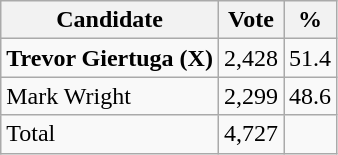<table class="wikitable">
<tr>
<th bgcolor="#DDDDFF">Candidate</th>
<th bgcolor="#DDDDFF">Vote</th>
<th bgcolor="#DDDDFF">%</th>
</tr>
<tr>
<td><strong>Trevor Giertuga (X)</strong></td>
<td>2,428</td>
<td>51.4</td>
</tr>
<tr>
<td>Mark Wright</td>
<td>2,299</td>
<td>48.6</td>
</tr>
<tr>
<td>Total</td>
<td>4,727</td>
<td></td>
</tr>
</table>
